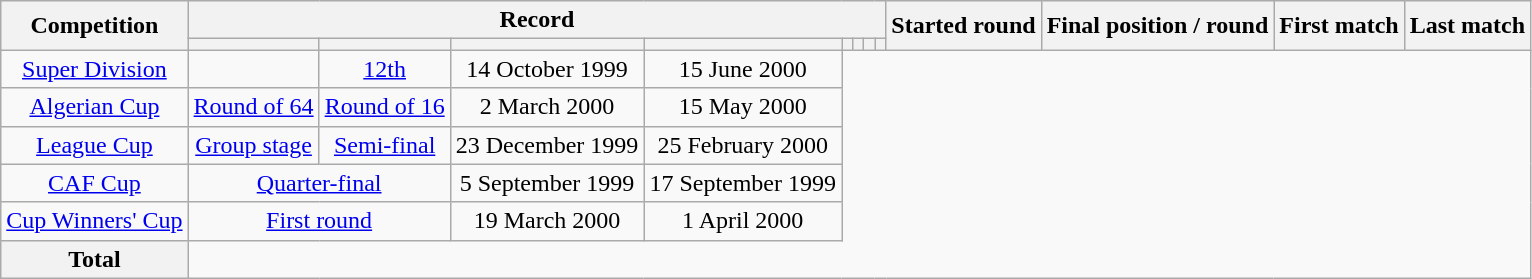<table class="wikitable" style="text-align: center">
<tr>
<th rowspan=2>Competition</th>
<th colspan=8>Record</th>
<th rowspan=2>Started round</th>
<th rowspan=2>Final position / round</th>
<th rowspan=2>First match</th>
<th rowspan=2>Last match</th>
</tr>
<tr>
<th></th>
<th></th>
<th></th>
<th></th>
<th></th>
<th></th>
<th></th>
<th></th>
</tr>
<tr>
<td><a href='#'>Super Division</a><br></td>
<td></td>
<td><a href='#'>12th</a></td>
<td>14 October 1999</td>
<td>15 June 2000</td>
</tr>
<tr>
<td><a href='#'>Algerian Cup</a><br></td>
<td><a href='#'>Round of 64</a></td>
<td><a href='#'>Round of 16</a></td>
<td>2 March 2000</td>
<td>15 May 2000</td>
</tr>
<tr>
<td><a href='#'>League Cup</a><br></td>
<td><a href='#'>Group stage</a></td>
<td><a href='#'>Semi-final</a></td>
<td>23 December 1999</td>
<td>25 February 2000</td>
</tr>
<tr>
<td><a href='#'>CAF Cup</a><br></td>
<td colspan=2><a href='#'>Quarter-final</a></td>
<td>5 September 1999</td>
<td>17 September 1999</td>
</tr>
<tr>
<td><a href='#'>Cup Winners' Cup</a><br></td>
<td colspan=2><a href='#'>First round</a></td>
<td>19 March 2000</td>
<td>1 April 2000</td>
</tr>
<tr>
<th>Total<br></th>
</tr>
</table>
